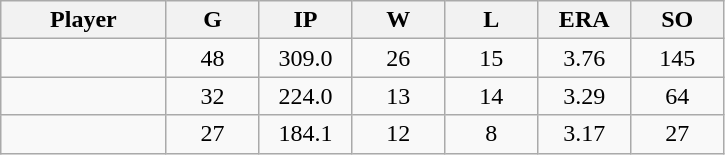<table class="wikitable sortable">
<tr>
<th bgcolor="#DDDDFF" width="16%">Player</th>
<th bgcolor="#DDDDFF" width="9%">G</th>
<th bgcolor="#DDDDFF" width="9%">IP</th>
<th bgcolor="#DDDDFF" width="9%">W</th>
<th bgcolor="#DDDDFF" width="9%">L</th>
<th bgcolor="#DDDDFF" width="9%">ERA</th>
<th bgcolor="#DDDDFF" width="9%">SO</th>
</tr>
<tr align="center">
<td></td>
<td>48</td>
<td>309.0</td>
<td>26</td>
<td>15</td>
<td>3.76</td>
<td>145</td>
</tr>
<tr align="center">
<td></td>
<td>32</td>
<td>224.0</td>
<td>13</td>
<td>14</td>
<td>3.29</td>
<td>64</td>
</tr>
<tr align="center">
<td></td>
<td>27</td>
<td>184.1</td>
<td>12</td>
<td>8</td>
<td>3.17</td>
<td>27</td>
</tr>
</table>
